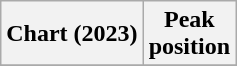<table class="wikitable sortable plainrowheaders" style="text-align:center">
<tr>
<th scope="col">Chart (2023)</th>
<th scope="col">Peak<br>position</th>
</tr>
<tr>
</tr>
</table>
